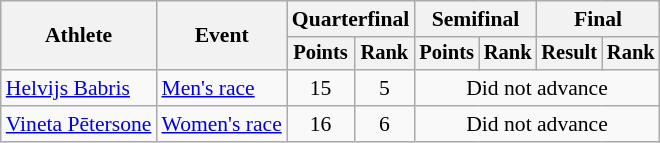<table class=wikitable style=font-size:90%;text-align:center>
<tr>
<th rowspan=2>Athlete</th>
<th rowspan=2>Event</th>
<th colspan=2>Quarterfinal</th>
<th colspan=2>Semifinal</th>
<th colspan=2>Final</th>
</tr>
<tr style=font-size:95%>
<th>Points</th>
<th>Rank</th>
<th>Points</th>
<th>Rank</th>
<th>Result</th>
<th>Rank</th>
</tr>
<tr>
<td align=left><a href='#'>Helvijs Babris</a></td>
<td align=left><a href='#'>Men's race</a></td>
<td>15</td>
<td>5</td>
<td colspan=4>Did not advance</td>
</tr>
<tr>
<td align=left><a href='#'>Vineta Pētersone</a></td>
<td align=left><a href='#'>Women's race</a></td>
<td>16</td>
<td>6</td>
<td colspan=4>Did not advance</td>
</tr>
</table>
